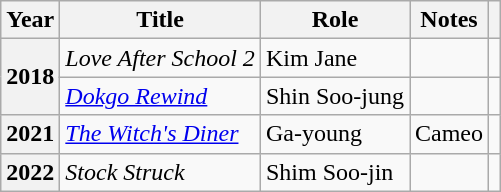<table class="wikitable  plainrowheaders">
<tr>
<th scope="col">Year</th>
<th scope="col">Title</th>
<th scope="col">Role</th>
<th scope="col">Notes</th>
<th scope="col" class="unsortable"></th>
</tr>
<tr>
<th scope="row" rowspan=2>2018</th>
<td><em>Love After School 2</em></td>
<td>Kim Jane</td>
<td></td>
<td></td>
</tr>
<tr>
<td><em><a href='#'>Dokgo Rewind</a></em></td>
<td>Shin Soo-jung</td>
<td></td>
<td></td>
</tr>
<tr>
<th scope="row">2021</th>
<td><em><a href='#'>The Witch's Diner</a></em></td>
<td>Ga-young</td>
<td>Cameo</td>
<td></td>
</tr>
<tr>
<th scope="row">2022</th>
<td><em>Stock Struck</em></td>
<td>Shim Soo-jin</td>
<td></td>
<td></td>
</tr>
</table>
